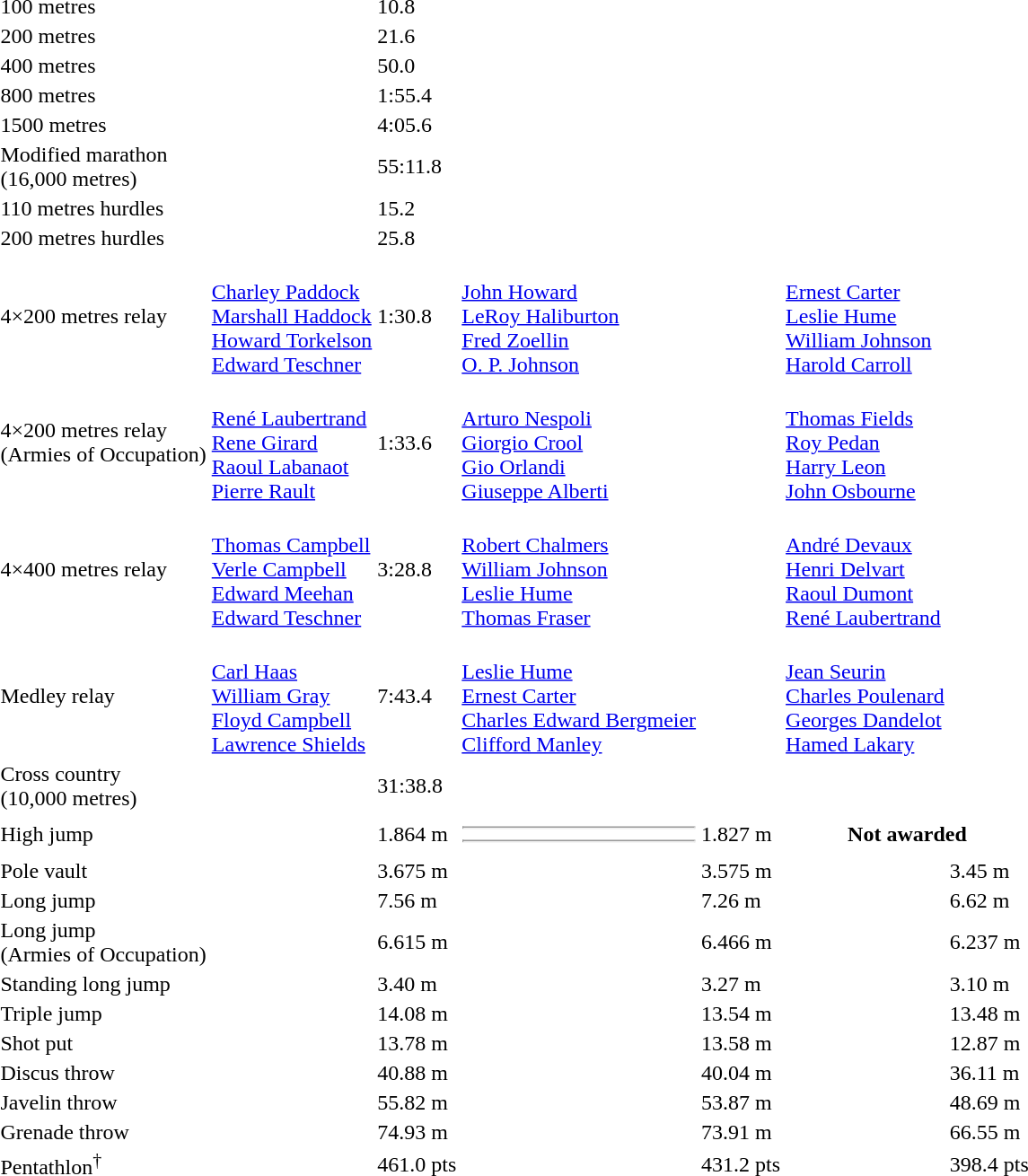<table>
<tr>
<td>100 metres</td>
<td></td>
<td>10.8</td>
<td></td>
<td></td>
<td></td>
<td></td>
</tr>
<tr>
<td>200 metres</td>
<td></td>
<td>21.6</td>
<td></td>
<td></td>
<td></td>
<td></td>
</tr>
<tr>
<td>400 metres</td>
<td></td>
<td>50.0</td>
<td></td>
<td></td>
<td></td>
<td></td>
</tr>
<tr>
<td>800 metres</td>
<td></td>
<td>1:55.4</td>
<td></td>
<td></td>
<td></td>
<td></td>
</tr>
<tr>
<td>1500 metres</td>
<td></td>
<td>4:05.6</td>
<td></td>
<td></td>
<td></td>
<td></td>
</tr>
<tr>
<td>Modified marathon<br>(16,000 metres)</td>
<td></td>
<td>55:11.8</td>
<td></td>
<td></td>
<td></td>
<td></td>
</tr>
<tr>
<td>110 metres hurdles</td>
<td></td>
<td>15.2</td>
<td></td>
<td></td>
<td></td>
<td></td>
</tr>
<tr>
<td>200 metres hurdles</td>
<td></td>
<td>25.8</td>
<td></td>
<td></td>
<td></td>
<td></td>
</tr>
<tr>
<td>4×200 metres relay</td>
<td><br><a href='#'>Charley Paddock</a><br><a href='#'>Marshall Haddock</a><br><a href='#'>Howard Torkelson</a><br><a href='#'>Edward Teschner</a></td>
<td>1:30.8</td>
<td><br><a href='#'>John Howard</a><br><a href='#'>LeRoy Haliburton</a><br><a href='#'>Fred Zoellin</a><br><a href='#'>O. P. Johnson</a></td>
<td></td>
<td><br><a href='#'>Ernest Carter</a><br><a href='#'>Leslie Hume</a><br><a href='#'>William Johnson</a><br><a href='#'>Harold Carroll</a></td>
<td></td>
</tr>
<tr>
<td>4×200 metres relay<br>(Armies of Occupation)</td>
<td><br><a href='#'>René Laubertrand</a><br><a href='#'>Rene Girard</a><br><a href='#'>Raoul Labanaot</a><br><a href='#'>Pierre Rault</a></td>
<td>1:33.6</td>
<td><br><a href='#'>Arturo Nespoli</a><br><a href='#'>Giorgio Crool</a><br><a href='#'>Gio Orlandi</a><br><a href='#'>Giuseppe Alberti</a></td>
<td></td>
<td><br><a href='#'>Thomas Fields</a><br><a href='#'>Roy Pedan</a><br><a href='#'>Harry Leon</a><br><a href='#'>John Osbourne</a></td>
<td></td>
</tr>
<tr>
<td>4×400 metres relay</td>
<td><br><a href='#'>Thomas Campbell</a><br><a href='#'>Verle Campbell</a><br><a href='#'>Edward Meehan</a><br><a href='#'>Edward Teschner</a></td>
<td>3:28.8</td>
<td><br><a href='#'>Robert Chalmers</a><br><a href='#'>William Johnson</a><br><a href='#'>Leslie Hume</a><br><a href='#'>Thomas Fraser</a></td>
<td></td>
<td><br><a href='#'>André Devaux</a><br><a href='#'>Henri Delvart</a><br><a href='#'>Raoul Dumont</a><br><a href='#'>René Laubertrand</a></td>
<td></td>
</tr>
<tr>
<td>Medley relay</td>
<td><br><a href='#'>Carl Haas</a><br><a href='#'>William Gray</a><br><a href='#'>Floyd Campbell</a><br><a href='#'>Lawrence Shields</a></td>
<td>7:43.4</td>
<td><br><a href='#'>Leslie Hume</a><br><a href='#'>Ernest Carter</a><br><a href='#'>Charles Edward Bergmeier</a><br><a href='#'>Clifford Manley</a></td>
<td></td>
<td><br><a href='#'>Jean Seurin</a><br><a href='#'>Charles Poulenard</a><br><a href='#'>Georges Dandelot</a><br><a href='#'>Hamed Lakary</a></td>
<td></td>
</tr>
<tr>
<td>Cross country<br>(10,000 metres)</td>
<td></td>
<td>31:38.8</td>
<td></td>
<td></td>
<td></td>
<td></td>
</tr>
<tr>
<td>High jump</td>
<td></td>
<td>1.864 m</td>
<td><hr><hr></td>
<td>1.827 m</td>
<th colspan=2>Not awarded</th>
</tr>
<tr>
<td>Pole vault</td>
<td></td>
<td>3.675 m</td>
<td></td>
<td>3.575 m</td>
<td></td>
<td>3.45 m</td>
</tr>
<tr>
<td>Long jump</td>
<td></td>
<td>7.56 m</td>
<td></td>
<td>7.26 m</td>
<td></td>
<td>6.62 m</td>
</tr>
<tr>
<td>Long jump<br>(Armies of Occupation)</td>
<td></td>
<td>6.615 m</td>
<td></td>
<td>6.466 m</td>
<td></td>
<td>6.237 m</td>
</tr>
<tr>
<td>Standing long jump</td>
<td></td>
<td>3.40 m</td>
<td></td>
<td>3.27 m</td>
<td></td>
<td>3.10 m</td>
</tr>
<tr>
<td>Triple jump</td>
<td></td>
<td>14.08 m</td>
<td></td>
<td>13.54 m</td>
<td></td>
<td>13.48 m</td>
</tr>
<tr>
<td>Shot put</td>
<td></td>
<td>13.78 m</td>
<td></td>
<td>13.58 m</td>
<td></td>
<td>12.87 m</td>
</tr>
<tr>
<td>Discus throw</td>
<td></td>
<td>40.88 m</td>
<td></td>
<td>40.04 m</td>
<td></td>
<td>36.11 m</td>
</tr>
<tr>
<td>Javelin throw</td>
<td></td>
<td>55.82 m</td>
<td></td>
<td>53.87 m</td>
<td></td>
<td>48.69 m</td>
</tr>
<tr>
<td>Grenade throw</td>
<td></td>
<td>74.93 m</td>
<td></td>
<td>73.91 m</td>
<td></td>
<td>66.55 m</td>
</tr>
<tr>
<td>Pentathlon<sup>†</sup></td>
<td></td>
<td>461.0 pts</td>
<td></td>
<td>431.2 pts</td>
<td></td>
<td>398.4 pts</td>
</tr>
</table>
